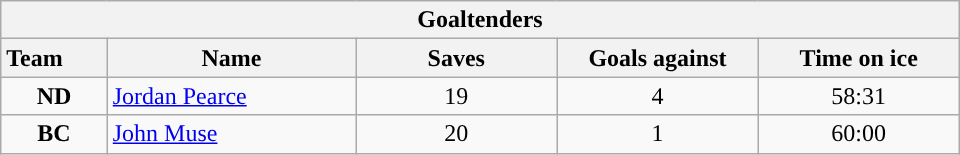<table class="wikitable" style="width:40em; text-align:right;">
<tr>
<th colspan=5>Goaltenders</th>
</tr>
<tr>
<th style="width:4em; text-align:left;">Team</th>
<th style="width:10em;">Name</th>
<th style="width:8em;">Saves</th>
<th style="width:8em;">Goals against</th>
<th style="width:8em;">Time on ice</th>
</tr>
<tr>
<td align=center><strong>ND</strong></td>
<td style="text-align:left;"><a href='#'>Jordan Pearce</a></td>
<td align=center>19</td>
<td align=center>4</td>
<td align=center>58:31</td>
</tr>
<tr>
<td align=center><strong>BC</strong></td>
<td style="text-align:left;"><a href='#'>John Muse</a></td>
<td align=center>20</td>
<td align=center>1</td>
<td align=center>60:00</td>
</tr>
</table>
